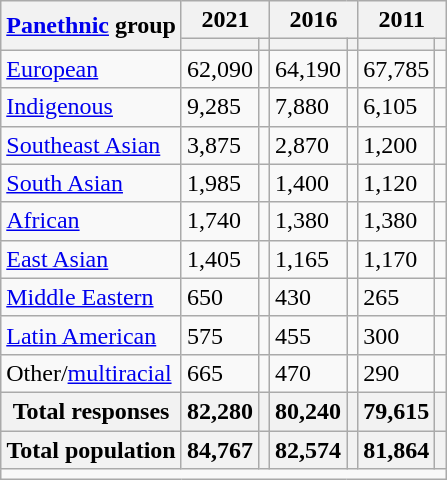<table class="wikitable collapsible sortable">
<tr>
<th rowspan="2"><a href='#'>Panethnic</a> group</th>
<th colspan="2">2021</th>
<th colspan="2">2016</th>
<th colspan="2">2011</th>
</tr>
<tr>
<th><a href='#'></a></th>
<th></th>
<th></th>
<th></th>
<th></th>
<th></th>
</tr>
<tr>
<td><a href='#'>European</a></td>
<td>62,090</td>
<td></td>
<td>64,190</td>
<td></td>
<td>67,785</td>
<td></td>
</tr>
<tr>
<td><a href='#'>Indigenous</a></td>
<td>9,285</td>
<td></td>
<td>7,880</td>
<td></td>
<td>6,105</td>
<td></td>
</tr>
<tr>
<td><a href='#'>Southeast Asian</a></td>
<td>3,875</td>
<td></td>
<td>2,870</td>
<td></td>
<td>1,200</td>
<td></td>
</tr>
<tr>
<td><a href='#'>South Asian</a></td>
<td>1,985</td>
<td></td>
<td>1,400</td>
<td></td>
<td>1,120</td>
<td></td>
</tr>
<tr>
<td><a href='#'>African</a></td>
<td>1,740</td>
<td></td>
<td>1,380</td>
<td></td>
<td>1,380</td>
<td></td>
</tr>
<tr>
<td><a href='#'>East Asian</a></td>
<td>1,405</td>
<td></td>
<td>1,165</td>
<td></td>
<td>1,170</td>
<td></td>
</tr>
<tr>
<td><a href='#'>Middle Eastern</a></td>
<td>650</td>
<td></td>
<td>430</td>
<td></td>
<td>265</td>
<td></td>
</tr>
<tr>
<td><a href='#'>Latin American</a></td>
<td>575</td>
<td></td>
<td>455</td>
<td></td>
<td>300</td>
<td></td>
</tr>
<tr>
<td>Other/<a href='#'>multiracial</a></td>
<td>665</td>
<td></td>
<td>470</td>
<td></td>
<td>290</td>
<td></td>
</tr>
<tr>
<th>Total responses</th>
<th>82,280</th>
<th></th>
<th>80,240</th>
<th></th>
<th>79,615</th>
<th></th>
</tr>
<tr class="sortbottom">
<th>Total population</th>
<th>84,767</th>
<th></th>
<th>82,574</th>
<th></th>
<th>81,864</th>
<th></th>
</tr>
<tr class="sortbottom">
<td colspan="15"></td>
</tr>
</table>
